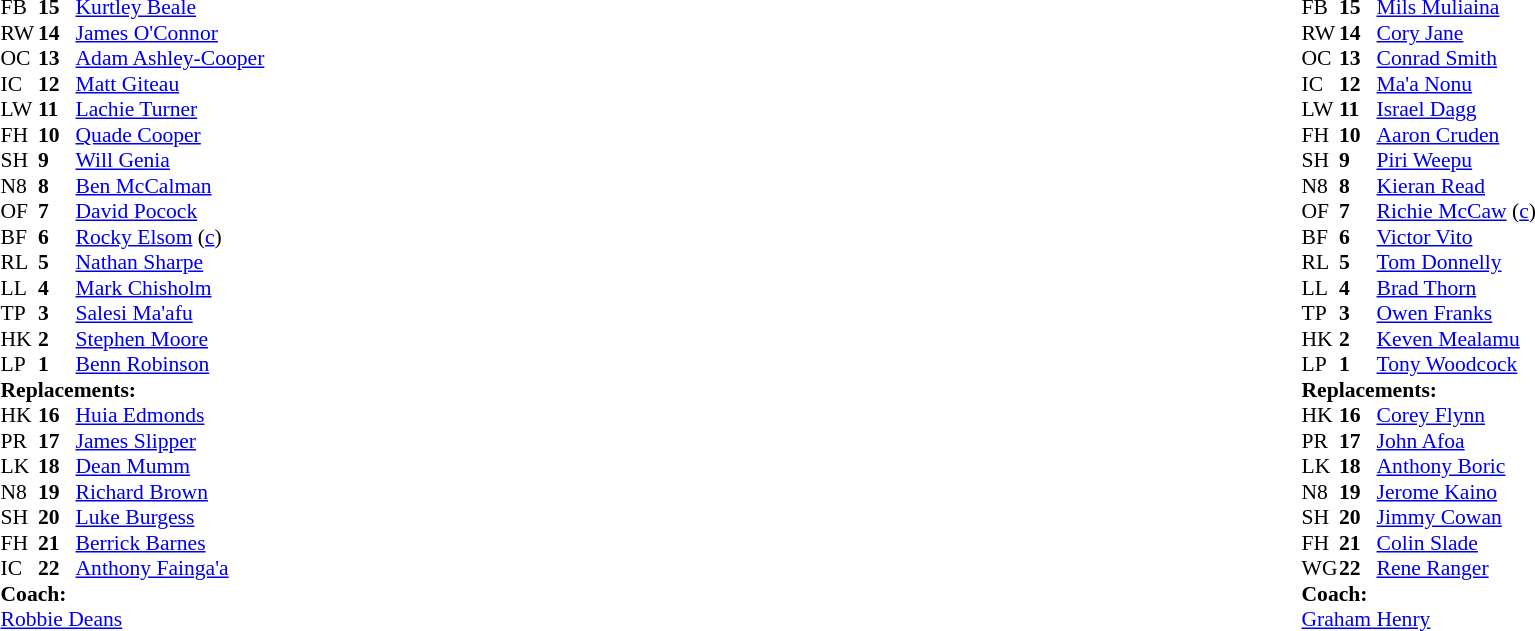<table style="width:100%">
<tr>
<td style="vertical-align:top;width:50%"><br><table style="font-size:90%" cellspacing="0" cellpadding="0">
<tr>
<th width="25"></th>
<th width="25"></th>
</tr>
<tr>
<td>FB</td>
<td><strong>15</strong></td>
<td><a href='#'>Kurtley Beale</a></td>
</tr>
<tr>
<td>RW</td>
<td><strong>14</strong></td>
<td><a href='#'>James O'Connor</a></td>
</tr>
<tr>
<td>OC</td>
<td><strong>13</strong></td>
<td><a href='#'>Adam Ashley-Cooper</a></td>
<td></td>
<td></td>
</tr>
<tr>
<td>IC</td>
<td><strong>12</strong></td>
<td><a href='#'>Matt Giteau</a></td>
</tr>
<tr>
<td>LW</td>
<td><strong>11</strong></td>
<td><a href='#'>Lachie Turner</a></td>
</tr>
<tr>
<td>FH</td>
<td><strong>10</strong></td>
<td><a href='#'>Quade Cooper</a></td>
<td></td>
<td></td>
</tr>
<tr>
<td>SH</td>
<td><strong>9</strong></td>
<td><a href='#'>Will Genia</a></td>
<td></td>
<td></td>
</tr>
<tr>
<td>N8</td>
<td><strong>8</strong></td>
<td><a href='#'>Ben McCalman</a></td>
<td></td>
<td></td>
</tr>
<tr>
<td>OF</td>
<td><strong>7</strong></td>
<td><a href='#'>David Pocock</a></td>
</tr>
<tr>
<td>BF</td>
<td><strong>6</strong></td>
<td><a href='#'>Rocky Elsom</a> (<a href='#'>c</a>)</td>
</tr>
<tr>
<td>RL</td>
<td><strong>5</strong></td>
<td><a href='#'>Nathan Sharpe</a></td>
</tr>
<tr>
<td>LL</td>
<td><strong>4</strong></td>
<td><a href='#'>Mark Chisholm</a></td>
<td></td>
<td></td>
</tr>
<tr>
<td>TP</td>
<td><strong>3</strong></td>
<td><a href='#'>Salesi Ma'afu</a></td>
<td></td>
<td></td>
</tr>
<tr>
<td>HK</td>
<td><strong>2</strong></td>
<td><a href='#'>Stephen Moore</a></td>
</tr>
<tr>
<td>LP</td>
<td><strong>1</strong></td>
<td><a href='#'>Benn Robinson</a></td>
</tr>
<tr>
<td colspan=3><strong>Replacements:</strong></td>
</tr>
<tr>
<td>HK</td>
<td><strong>16</strong></td>
<td><a href='#'>Huia Edmonds</a></td>
</tr>
<tr>
<td>PR</td>
<td><strong>17</strong></td>
<td><a href='#'>James Slipper</a></td>
<td></td>
<td></td>
</tr>
<tr>
<td>LK</td>
<td><strong>18</strong></td>
<td><a href='#'>Dean Mumm</a></td>
<td></td>
<td></td>
</tr>
<tr>
<td>N8</td>
<td><strong>19</strong></td>
<td><a href='#'>Richard Brown</a></td>
<td></td>
<td></td>
</tr>
<tr>
<td>SH</td>
<td><strong>20</strong></td>
<td><a href='#'>Luke Burgess</a></td>
<td></td>
<td></td>
</tr>
<tr>
<td>FH</td>
<td><strong>21</strong></td>
<td><a href='#'>Berrick Barnes</a></td>
<td></td>
<td></td>
</tr>
<tr>
<td>IC</td>
<td><strong>22</strong></td>
<td><a href='#'>Anthony Fainga'a</a></td>
<td></td>
<td></td>
</tr>
<tr>
<td colspan=3><strong>Coach:</strong></td>
</tr>
<tr>
<td colspan="4"> <a href='#'>Robbie Deans</a></td>
</tr>
</table>
</td>
<td style="vertical-align:top"></td>
<td style="vertical-align:top;width:50%"><br><table cellspacing="0" cellpadding="0" style="font-size:90%;margin:auto">
<tr>
<th width="25"></th>
<th width="25"></th>
</tr>
<tr>
<td>FB</td>
<td><strong>15</strong></td>
<td><a href='#'>Mils Muliaina</a></td>
</tr>
<tr>
<td>RW</td>
<td><strong>14</strong></td>
<td><a href='#'>Cory Jane</a></td>
<td></td>
<td></td>
</tr>
<tr>
<td>OC</td>
<td><strong>13</strong></td>
<td><a href='#'>Conrad Smith</a></td>
</tr>
<tr>
<td>IC</td>
<td><strong>12</strong></td>
<td><a href='#'>Ma'a Nonu</a></td>
</tr>
<tr>
<td>LW</td>
<td><strong>11</strong></td>
<td><a href='#'>Israel Dagg</a></td>
</tr>
<tr>
<td>FH</td>
<td><strong>10</strong></td>
<td><a href='#'>Aaron Cruden</a></td>
<td></td>
<td></td>
</tr>
<tr>
<td>SH</td>
<td><strong>9</strong></td>
<td><a href='#'>Piri Weepu</a></td>
<td></td>
<td></td>
</tr>
<tr>
<td>N8</td>
<td><strong>8</strong></td>
<td><a href='#'>Kieran Read</a></td>
</tr>
<tr>
<td>OF</td>
<td><strong>7</strong></td>
<td><a href='#'>Richie McCaw</a> (<a href='#'>c</a>)</td>
</tr>
<tr>
<td>BF</td>
<td><strong>6</strong></td>
<td><a href='#'>Victor Vito</a></td>
<td></td>
<td></td>
</tr>
<tr>
<td>RL</td>
<td><strong>5</strong></td>
<td><a href='#'>Tom Donnelly</a></td>
<td></td>
<td></td>
</tr>
<tr>
<td>LL</td>
<td><strong>4</strong></td>
<td><a href='#'>Brad Thorn</a></td>
</tr>
<tr>
<td>TP</td>
<td><strong>3</strong></td>
<td><a href='#'>Owen Franks</a></td>
<td></td>
<td></td>
</tr>
<tr>
<td>HK</td>
<td><strong>2</strong></td>
<td><a href='#'>Keven Mealamu</a></td>
<td></td>
<td></td>
</tr>
<tr>
<td>LP</td>
<td><strong>1</strong></td>
<td><a href='#'>Tony Woodcock</a></td>
</tr>
<tr>
<td colspan=3><strong>Replacements:</strong></td>
</tr>
<tr>
<td>HK</td>
<td><strong>16</strong></td>
<td><a href='#'>Corey Flynn</a></td>
<td></td>
<td></td>
</tr>
<tr>
<td>PR</td>
<td><strong>17</strong></td>
<td><a href='#'>John Afoa</a></td>
<td></td>
<td></td>
</tr>
<tr>
<td>LK</td>
<td><strong>18</strong></td>
<td><a href='#'>Anthony Boric</a></td>
<td></td>
<td></td>
</tr>
<tr>
<td>N8</td>
<td><strong>19</strong></td>
<td><a href='#'>Jerome Kaino</a></td>
<td></td>
<td></td>
</tr>
<tr>
<td>SH</td>
<td><strong>20</strong></td>
<td><a href='#'>Jimmy Cowan</a></td>
<td></td>
<td></td>
</tr>
<tr>
<td>FH</td>
<td><strong>21</strong></td>
<td><a href='#'>Colin Slade</a></td>
<td></td>
<td></td>
</tr>
<tr>
<td>WG</td>
<td><strong>22</strong></td>
<td><a href='#'>Rene Ranger</a></td>
<td></td>
<td></td>
</tr>
<tr>
<td colspan=3><strong>Coach:</strong></td>
</tr>
<tr>
<td colspan="4"> <a href='#'>Graham Henry</a></td>
</tr>
</table>
</td>
</tr>
</table>
